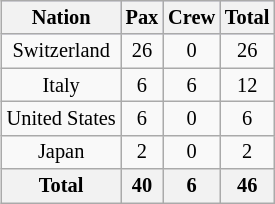<table class="sortable wikitable" style="font-size:85%; margin:0 0 0.5em 1em; float:right; text-align:center">
<tr style="background:#ccf;">
<th>Nation</th>
<th>Pax</th>
<th>Crew</th>
<th>Total</th>
</tr>
<tr>
<td>Switzerland</td>
<td>26</td>
<td>0</td>
<td>26</td>
</tr>
<tr>
<td>Italy</td>
<td>6</td>
<td>6</td>
<td>12</td>
</tr>
<tr>
<td>United States</td>
<td>6</td>
<td>0</td>
<td>6</td>
</tr>
<tr>
<td>Japan</td>
<td>2</td>
<td>0</td>
<td>2</td>
</tr>
<tr>
<th>Total</th>
<th>40</th>
<th>6</th>
<th>46</th>
</tr>
</table>
